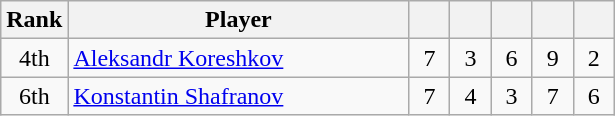<table class="wikitable">
<tr>
<th width="20">Rank</th>
<th width="220">Player</th>
<th width="20"></th>
<th width="20"></th>
<th width="20"></th>
<th width="20"></th>
<th width="20"></th>
</tr>
<tr align=center>
<td>4th</td>
<td align=left><a href='#'>Aleksandr Koreshkov</a></td>
<td>7</td>
<td>3</td>
<td>6</td>
<td>9</td>
<td>2</td>
</tr>
<tr align=center>
<td>6th</td>
<td align=left><a href='#'>Konstantin Shafranov</a></td>
<td>7</td>
<td>4</td>
<td>3</td>
<td>7</td>
<td>6</td>
</tr>
</table>
